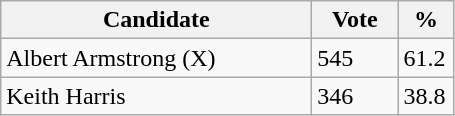<table class="wikitable">
<tr>
<th bgcolor="#DDDDFF" width="200px">Candidate</th>
<th bgcolor="#DDDDFF" width="50px">Vote</th>
<th bgcolor="#DDDDFF" width="30px">%</th>
</tr>
<tr>
<td>Albert Armstrong (X)</td>
<td>545</td>
<td>61.2</td>
</tr>
<tr>
<td>Keith Harris</td>
<td>346</td>
<td>38.8</td>
</tr>
</table>
